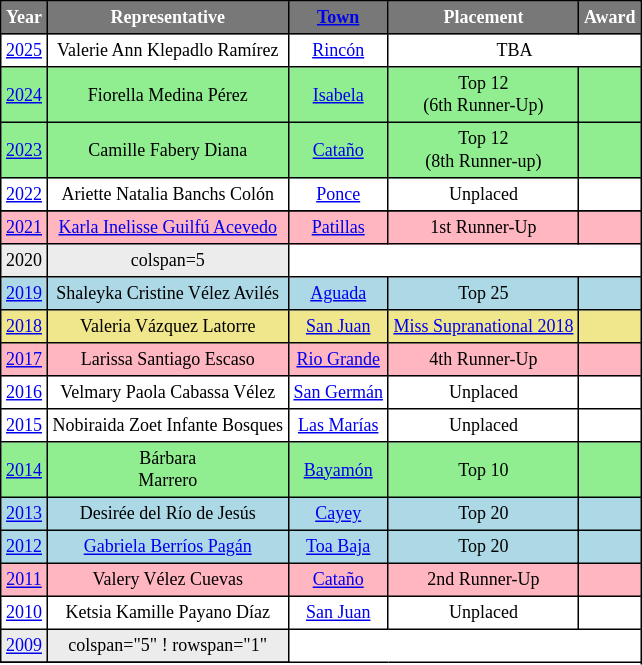<table class="sortable wiki table" border="3" cellpadding="3" cellspacing="0" style="margin: 0 1em 0 0; background: white; border: 1px #000000 solid; border-collapse: collapse; font-size: 75%; text-align:center">
<tr>
<th style="background-color:#787878;color:#FFFFFF;">Year</th>
<th style="background-color:#787878;color:#FFFFFF;">Representative</th>
<th style="background-color:#787878;color:#FFFFFF;"><a href='#'>Town</a></th>
<th style="background-color:#787878;color:#FFFFFF;">Placement</th>
<th style="background-color:#787878;color:#FFFFFF;">Award</th>
</tr>
<tr>
<td><a href='#'>2025</a></td>
<td>Valerie Ann Klepadlo Ramírez</td>
<td><a href='#'>Rincón</a></td>
<td colspan=2>TBA</td>
</tr>
<tr>
<td style="background-color:#90EE90;"><a href='#'>2024</a></td>
<td style="background-color:#90EE90;">Fiorella Medina Pérez</td>
<td style="background-color:#90EE90;"><a href='#'>Isabela</a></td>
<td style="background-color:#90EE90;">Top 12 <br>(6th Runner-Up)</td>
<td style="background-color:#90EE90;"></td>
</tr>
<tr>
<td style="background-color:#90EE90;"><a href='#'>2023</a></td>
<td style="background-color:#90EE90;">Camille Fabery Diana</td>
<td style="background-color:#90EE90;"><a href='#'>Cataño</a></td>
<td style="background-color:#90EE90;">Top 12 <br>(8th Runner-up)</td>
<td style="background-color:#90EE90;"></td>
</tr>
<tr>
<td><a href='#'>2022</a></td>
<td>Ariette Natalia Banchs Colón</td>
<td><a href='#'>Ponce</a></td>
<td>Unplaced</td>
<td></td>
</tr>
<tr>
</tr>
<tr style="background-color:#FFB6C1;">
<td><a href='#'>2021</a></td>
<td><a href='#'>Karla Inelisse Guilfú Acevedo</a></td>
<td style="background-color:#FFB6C1;"><a href='#'>Patillas</a></td>
<td>1st Runner-Up</td>
<td></td>
</tr>
<tr style="background-color:#ececec;">
<td>2020</td>
<td>colspan=5 </td>
</tr>
<tr>
<td style="background-color:#ADD8E6;"><a href='#'>2019</a></td>
<td style="background-color:#ADD8E6;">Shaleyka Cristine Vélez Avilés</td>
<td style="background-color:#ADD8E6;"><a href='#'>Aguada</a></td>
<td style="background-color:#ADD8E6;">Top 25</td>
<td style="background-color:#ADD8E6;"></td>
</tr>
<tr>
<td style="background-color:#F0E68C;"><a href='#'>2018</a></td>
<td style="background-color:#F0E68C;">Valeria Vázquez Latorre</td>
<td style="background-color:#F0E68C;"><a href='#'>San Juan</a></td>
<td style="background-color:#F0E68C;"><a href='#'>Miss Supranational 2018</a></td>
<td style="background-color:#F0E68C;"></td>
</tr>
<tr>
<td style="background-color:#FFB6C1;"><a href='#'>2017</a></td>
<td style="background-color:#FFB6C1;">Larissa Santiago Escaso</td>
<td style="background-color:#FFB6C1;"><a href='#'>Rio Grande</a></td>
<td style="background-color:#FFB6C1;">4th Runner-Up</td>
<td style="background-color:#FFB6C1;"></td>
</tr>
<tr>
<td><a href='#'>2016</a></td>
<td>Velmary Paola Cabassa Vélez</td>
<td><a href='#'>San Germán</a></td>
<td>Unplaced</td>
<td></td>
</tr>
<tr>
<td><a href='#'>2015</a></td>
<td>Nobiraida Zoet Infante Bosques</td>
<td><a href='#'>Las Marías</a></td>
<td>Unplaced</td>
<td></td>
</tr>
<tr>
<td style="background-color:#90EE90;"><a href='#'>2014</a></td>
<td style="background-color:#90EE90;">Bárbara <br> Marrero</td>
<td style="background-color:#90EE90;"><a href='#'>Bayamón</a></td>
<td style="background-color:#90EE90;">Top 10</td>
<td style="background-color:#90EE90;"></td>
</tr>
<tr>
<td style="background-color:#ADD8E6;"><a href='#'>2013</a></td>
<td style="background-color:#ADD8E6;">Desirée del Río de Jesús</td>
<td style="background-color:#ADD8E6;"><a href='#'>Cayey</a></td>
<td style="background-color:#ADD8E6;">Top 20</td>
<td style="background-color:#ADD8E6;"></td>
</tr>
<tr>
<td style="background-color:#ADD8E6;"><a href='#'>2012</a></td>
<td style="background-color:#ADD8E6;"><a href='#'>Gabriela Berríos Pagán</a></td>
<td style="background-color:#ADD8E6;"><a href='#'>Toa Baja</a></td>
<td style="background-color:#ADD8E6;">Top 20</td>
<td style="background-color:#ADD8E6;"></td>
</tr>
<tr>
<td style="background-color:#FFB6C1;"><a href='#'>2011</a></td>
<td style="background-color:#FFB6C1;">Valery Vélez Cuevas</td>
<td style="background-color:#FFB6C1;"><a href='#'>Cataño</a></td>
<td style="background-color:#FFB6C1;">2nd Runner-Up</td>
<td style="background-color:#FFB6C1;"></td>
</tr>
<tr>
<td><a href='#'>2010</a></td>
<td>Ketsia Kamille Payano Díaz</td>
<td><a href='#'>San Juan</a></td>
<td>Unplaced</td>
<td></td>
</tr>
<tr style="background-color:#ececec;"|>
<td><a href='#'>2009</a></td>
<td>colspan="5" ! rowspan="1" </td>
</tr>
<tr>
</tr>
</table>
